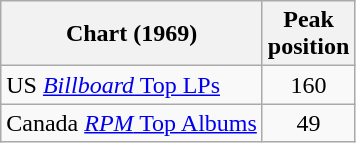<table class="wikitable">
<tr>
<th>Chart (1969)</th>
<th>Peak<br>position</th>
</tr>
<tr>
<td>US <a href='#'><em>Billboard</em> Top LPs</a></td>
<td style="text-align:center;">160</td>
</tr>
<tr>
<td>Canada <a href='#'><em>RPM</em> Top Albums</a></td>
<td style="text-align:center;">49</td>
</tr>
</table>
